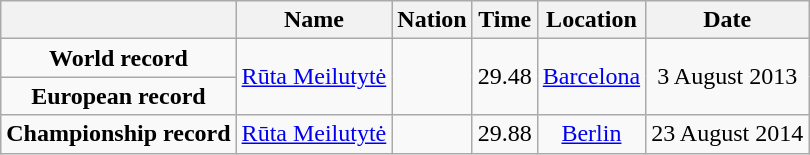<table class=wikitable style=text-align:center>
<tr>
<th></th>
<th>Name</th>
<th>Nation</th>
<th>Time</th>
<th>Location</th>
<th>Date</th>
</tr>
<tr>
<td><strong>World record</strong></td>
<td align=left rowspan=2><a href='#'>Rūta Meilutytė</a></td>
<td align=left rowspan=2></td>
<td align=left rowspan=2>29.48</td>
<td rowspan=2><a href='#'>Barcelona</a></td>
<td rowspan=2>3 August 2013</td>
</tr>
<tr>
<td><strong>European record</strong></td>
</tr>
<tr>
<td><strong>Championship record</strong></td>
<td align=left><a href='#'>Rūta Meilutytė</a></td>
<td align=left></td>
<td align=left>29.88</td>
<td><a href='#'>Berlin</a></td>
<td>23 August 2014</td>
</tr>
</table>
